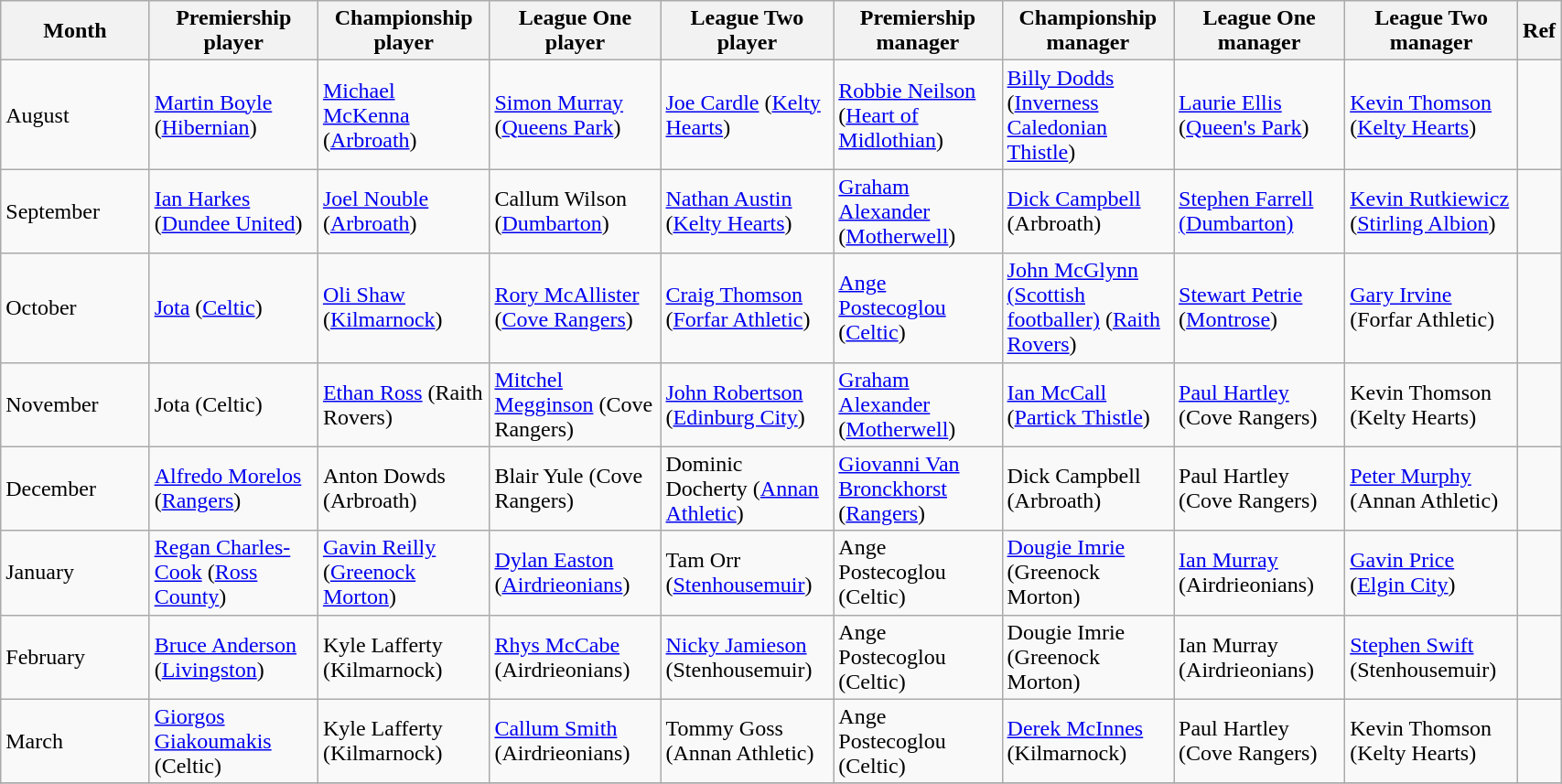<table class="wikitable" style="width: 90%">
<tr>
<th style="width: 10%">Month</th>
<th style="width: 11.25%">Premiership<br>player</th>
<th style="width: 11.25%">Championship<br>player</th>
<th style="width: 11.25%">League One<br>player</th>
<th style="width: 11.25%">League Two<br>player</th>
<th style="width: 11.25%">Premiership<br>manager</th>
<th style="width: 11.25%">Championship<br>manager</th>
<th style="width: 11.25%">League One<br>manager</th>
<th style="width: 11.25%">League Two<br>manager</th>
<th style="width: 11.25%">Ref</th>
</tr>
<tr>
<td>August</td>
<td><a href='#'>Martin Boyle</a><br>(<a href='#'>Hibernian</a>)</td>
<td><a href='#'>Michael McKenna</a> (<a href='#'>Arbroath</a>)</td>
<td><a href='#'>Simon Murray</a> (<a href='#'>Queens Park</a>)</td>
<td><a href='#'>Joe Cardle</a> (<a href='#'>Kelty Hearts</a>)</td>
<td><a href='#'>Robbie Neilson</a><br>(<a href='#'>Heart of Midlothian</a>)</td>
<td><a href='#'>Billy Dodds</a> (<a href='#'>Inverness Caledonian Thistle</a>)</td>
<td><a href='#'>Laurie Ellis</a> (<a href='#'>Queen's Park</a>)</td>
<td><a href='#'>Kevin Thomson</a> (<a href='#'>Kelty Hearts</a>)</td>
<td></td>
</tr>
<tr>
<td>September</td>
<td><a href='#'>Ian Harkes</a> (<a href='#'>Dundee United</a>)</td>
<td><a href='#'>Joel Nouble</a> (<a href='#'>Arbroath</a>)</td>
<td>Callum Wilson (<a href='#'>Dumbarton</a>)</td>
<td><a href='#'>Nathan Austin</a> (<a href='#'>Kelty Hearts</a>)</td>
<td><a href='#'>Graham Alexander</a> (<a href='#'>Motherwell</a>)</td>
<td><a href='#'>Dick Campbell</a> (Arbroath)</td>
<td><a href='#'>Stephen Farrell</a> <a href='#'>(Dumbarton)</a></td>
<td><a href='#'>Kevin Rutkiewicz</a> (<a href='#'>Stirling Albion</a>)</td>
<td></td>
</tr>
<tr>
<td>October</td>
<td><a href='#'>Jota</a> (<a href='#'>Celtic</a>)</td>
<td><a href='#'>Oli Shaw</a> (<a href='#'>Kilmarnock</a>)</td>
<td><a href='#'>Rory McAllister</a> (<a href='#'>Cove Rangers</a>)</td>
<td><a href='#'>Craig Thomson</a> (<a href='#'>Forfar Athletic</a>)</td>
<td><a href='#'>Ange Postecoglou</a> (<a href='#'>Celtic</a>)</td>
<td><a href='#'>John McGlynn (Scottish footballer)</a> (<a href='#'>Raith Rovers</a>)</td>
<td><a href='#'>Stewart Petrie</a> (<a href='#'>Montrose</a>)</td>
<td><a href='#'>Gary Irvine</a> (Forfar Athletic)</td>
<td></td>
</tr>
<tr>
<td>November</td>
<td>Jota (Celtic)</td>
<td><a href='#'>Ethan Ross</a> (Raith Rovers)</td>
<td><a href='#'>Mitchel Megginson</a> (Cove Rangers)</td>
<td><a href='#'>John Robertson</a> (<a href='#'>Edinburg City</a>)</td>
<td><a href='#'>Graham Alexander</a> (<a href='#'>Motherwell</a>)</td>
<td><a href='#'>Ian McCall</a> (<a href='#'>Partick Thistle</a>)</td>
<td><a href='#'>Paul Hartley</a> (Cove Rangers)</td>
<td>Kevin Thomson (Kelty Hearts)</td>
<td></td>
</tr>
<tr>
<td>December</td>
<td><a href='#'>Alfredo Morelos</a> (<a href='#'>Rangers</a>)</td>
<td>Anton Dowds (Arbroath)</td>
<td>Blair Yule (Cove Rangers)</td>
<td>Dominic Docherty (<a href='#'>Annan Athletic</a>)</td>
<td><a href='#'>Giovanni Van Bronckhorst</a> (<a href='#'>Rangers</a>)</td>
<td>Dick Campbell (Arbroath)</td>
<td>Paul Hartley (Cove Rangers)</td>
<td><a href='#'>Peter Murphy</a> (Annan Athletic)</td>
<td></td>
</tr>
<tr>
<td>January</td>
<td><a href='#'>Regan Charles-Cook</a> (<a href='#'>Ross County</a>)</td>
<td><a href='#'>Gavin Reilly</a> (<a href='#'>Greenock Morton</a>)</td>
<td><a href='#'>Dylan Easton</a> (<a href='#'>Airdrieonians</a>)</td>
<td>Tam Orr (<a href='#'>Stenhousemuir</a>)</td>
<td>Ange Postecoglou (Celtic)</td>
<td><a href='#'>Dougie Imrie</a> (Greenock Morton)</td>
<td><a href='#'>Ian Murray</a> (Airdrieonians)</td>
<td><a href='#'>Gavin Price</a> (<a href='#'>Elgin City</a>)</td>
<td></td>
</tr>
<tr>
<td>February</td>
<td><a href='#'>Bruce Anderson</a> (<a href='#'>Livingston</a>)</td>
<td>Kyle Lafferty (Kilmarnock)</td>
<td><a href='#'>Rhys McCabe</a> (Airdrieonians)</td>
<td><a href='#'>Nicky Jamieson</a> (Stenhousemuir)</td>
<td>Ange Postecoglou (Celtic)</td>
<td>Dougie Imrie (Greenock Morton)</td>
<td>Ian Murray (Airdrieonians)</td>
<td><a href='#'>Stephen Swift</a> (Stenhousemuir)</td>
<td></td>
</tr>
<tr>
<td>March</td>
<td><a href='#'>Giorgos Giakoumakis</a> (Celtic)</td>
<td>Kyle Lafferty (Kilmarnock)</td>
<td><a href='#'>Callum Smith</a> (Airdrieonians)</td>
<td>Tommy Goss (Annan Athletic)</td>
<td>Ange Postecoglou (Celtic)</td>
<td><a href='#'>Derek McInnes</a> (Kilmarnock)</td>
<td>Paul Hartley (Cove Rangers)</td>
<td>Kevin Thomson (Kelty Hearts)</td>
<td></td>
</tr>
<tr>
</tr>
</table>
